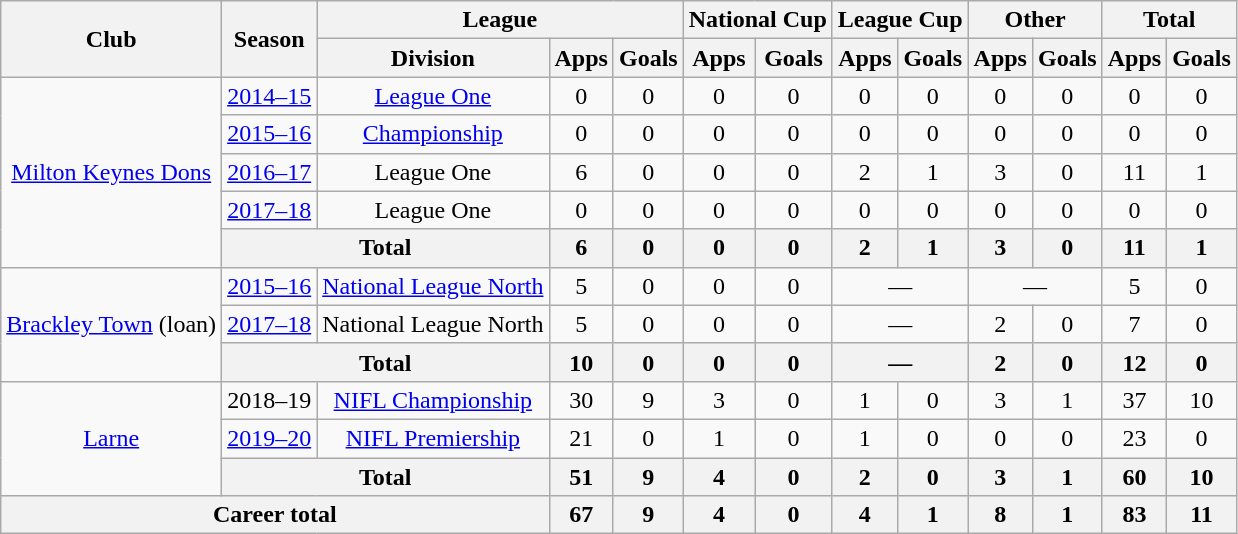<table class=wikitable style="text-align: center">
<tr>
<th rowspan=2>Club</th>
<th rowspan=2>Season</th>
<th colspan=3>League</th>
<th colspan=2>National Cup</th>
<th colspan=2>League Cup</th>
<th colspan=2>Other</th>
<th colspan=2>Total</th>
</tr>
<tr>
<th>Division</th>
<th>Apps</th>
<th>Goals</th>
<th>Apps</th>
<th>Goals</th>
<th>Apps</th>
<th>Goals</th>
<th>Apps</th>
<th>Goals</th>
<th>Apps</th>
<th>Goals</th>
</tr>
<tr>
<td rowspan=5><a href='#'>Milton Keynes Dons</a></td>
<td><a href='#'>2014–15</a></td>
<td><a href='#'>League One</a></td>
<td>0</td>
<td>0</td>
<td>0</td>
<td>0</td>
<td>0</td>
<td>0</td>
<td>0</td>
<td>0</td>
<td>0</td>
<td>0</td>
</tr>
<tr>
<td><a href='#'>2015–16</a></td>
<td><a href='#'>Championship</a></td>
<td>0</td>
<td>0</td>
<td>0</td>
<td>0</td>
<td>0</td>
<td>0</td>
<td>0</td>
<td>0</td>
<td>0</td>
<td>0</td>
</tr>
<tr>
<td><a href='#'>2016–17</a></td>
<td>League One</td>
<td>6</td>
<td>0</td>
<td>0</td>
<td>0</td>
<td>2</td>
<td>1</td>
<td>3</td>
<td>0</td>
<td>11</td>
<td>1</td>
</tr>
<tr>
<td><a href='#'>2017–18</a></td>
<td>League One</td>
<td>0</td>
<td>0</td>
<td>0</td>
<td>0</td>
<td>0</td>
<td>0</td>
<td>0</td>
<td>0</td>
<td>0</td>
<td>0</td>
</tr>
<tr>
<th colspan=2>Total</th>
<th>6</th>
<th>0</th>
<th>0</th>
<th>0</th>
<th>2</th>
<th>1</th>
<th>3</th>
<th>0</th>
<th>11</th>
<th>1</th>
</tr>
<tr>
<td rowspan="3"><a href='#'>Brackley Town</a> (loan)</td>
<td><a href='#'>2015–16</a></td>
<td><a href='#'>National League North</a></td>
<td>5</td>
<td>0</td>
<td>0</td>
<td>0</td>
<td colspan=2>—</td>
<td colspan=2>—</td>
<td>5</td>
<td>0</td>
</tr>
<tr>
<td><a href='#'>2017–18</a></td>
<td>National League North</td>
<td>5</td>
<td>0</td>
<td>0</td>
<td>0</td>
<td colspan=2>—</td>
<td>2</td>
<td>0</td>
<td>7</td>
<td>0</td>
</tr>
<tr>
<th colspan="2">Total</th>
<th>10</th>
<th>0</th>
<th>0</th>
<th>0</th>
<th colspan=2>—</th>
<th>2</th>
<th>0</th>
<th>12</th>
<th>0</th>
</tr>
<tr>
<td rowspan="3"><a href='#'>Larne</a></td>
<td>2018–19</td>
<td><a href='#'>NIFL Championship</a></td>
<td>30</td>
<td>9</td>
<td>3</td>
<td>0</td>
<td>1</td>
<td>0</td>
<td>3</td>
<td>1</td>
<td>37</td>
<td>10</td>
</tr>
<tr>
<td><a href='#'>2019–20</a></td>
<td><a href='#'>NIFL Premiership</a></td>
<td>21</td>
<td>0</td>
<td>1</td>
<td>0</td>
<td>1</td>
<td>0</td>
<td>0</td>
<td>0</td>
<td>23</td>
<td>0</td>
</tr>
<tr>
<th colspan="2">Total</th>
<th>51</th>
<th>9</th>
<th>4</th>
<th>0</th>
<th>2</th>
<th>0</th>
<th>3</th>
<th>1</th>
<th>60</th>
<th>10</th>
</tr>
<tr>
<th colspan=3>Career total</th>
<th>67</th>
<th>9</th>
<th>4</th>
<th>0</th>
<th>4</th>
<th>1</th>
<th>8</th>
<th>1</th>
<th>83</th>
<th>11</th>
</tr>
</table>
